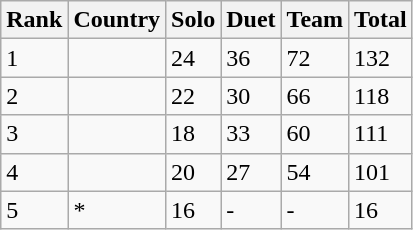<table class="wikitable">
<tr>
<th>Rank</th>
<th>Country</th>
<th>Solo</th>
<th>Duet</th>
<th>Team</th>
<th>Total</th>
</tr>
<tr>
<td>1</td>
<td></td>
<td>24</td>
<td>36</td>
<td>72</td>
<td>132</td>
</tr>
<tr>
<td>2</td>
<td></td>
<td>22</td>
<td>30</td>
<td>66</td>
<td>118</td>
</tr>
<tr>
<td>3</td>
<td></td>
<td>18</td>
<td>33</td>
<td>60</td>
<td>111</td>
</tr>
<tr>
<td>4</td>
<td></td>
<td>20</td>
<td>27</td>
<td>54</td>
<td>101</td>
</tr>
<tr>
<td>5</td>
<td>*</td>
<td>16</td>
<td>-</td>
<td>-</td>
<td>16</td>
</tr>
</table>
